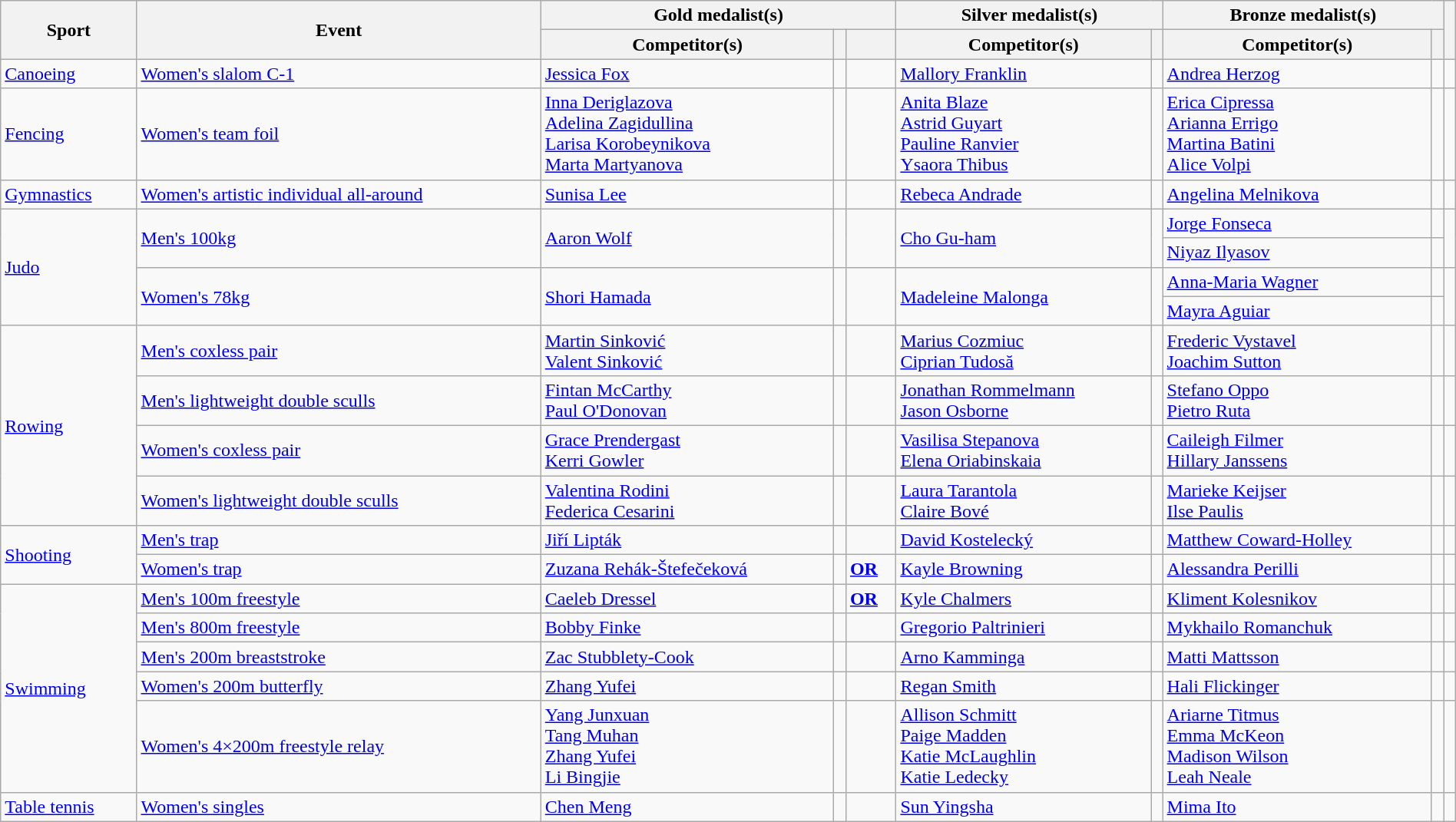<table class="wikitable" style="width:100%;">
<tr>
<th rowspan="2">Sport</th>
<th rowspan="2">Event</th>
<th colspan="3">Gold medalist(s)</th>
<th colspan="2">Silver medalist(s)</th>
<th colspan="2">Bronze medalist(s)</th>
<th rowspan="2"></th>
</tr>
<tr>
<th>Competitor(s)</th>
<th></th>
<th></th>
<th>Competitor(s)</th>
<th></th>
<th>Competitor(s)</th>
<th></th>
</tr>
<tr>
<td><a href='#'>Canoeing</a></td>
<td><a href='#'>Women's slalom C-1</a></td>
<td><a href='#'>Jessica Fox</a></td>
<td></td>
<td></td>
<td><a href='#'>Mallory Franklin</a></td>
<td></td>
<td><a href='#'>Andrea Herzog</a></td>
<td></td>
<td></td>
</tr>
<tr>
<td><a href='#'>Fencing</a></td>
<td><a href='#'>Women's team foil</a></td>
<td><a href='#'>Inna Deriglazova</a><br><a href='#'>Adelina Zagidullina</a><br><a href='#'>Larisa Korobeynikova</a><br><a href='#'>Marta Martyanova</a></td>
<td></td>
<td></td>
<td><a href='#'>Anita Blaze</a><br><a href='#'>Astrid Guyart</a><br><a href='#'>Pauline Ranvier</a><br><a href='#'>Ysaora Thibus</a></td>
<td></td>
<td><a href='#'>Erica Cipressa</a><br><a href='#'>Arianna Errigo</a><br><a href='#'>Martina Batini</a><br><a href='#'>Alice Volpi</a></td>
<td></td>
<td></td>
</tr>
<tr>
<td><a href='#'>Gymnastics</a></td>
<td><a href='#'>Women's artistic individual all-around</a></td>
<td><a href='#'>Sunisa Lee</a></td>
<td></td>
<td></td>
<td><a href='#'>Rebeca Andrade</a></td>
<td></td>
<td><a href='#'>Angelina Melnikova</a></td>
<td></td>
<td></td>
</tr>
<tr>
<td rowspan="4"><a href='#'>Judo</a></td>
<td rowspan="2"><a href='#'>Men's 100kg</a></td>
<td rowspan="2"><a href='#'>Aaron Wolf</a></td>
<td rowspan="2"></td>
<td rowspan="2"></td>
<td rowspan="2"><a href='#'>Cho Gu-ham</a></td>
<td rowspan="2"></td>
<td><a href='#'>Jorge Fonseca</a></td>
<td></td>
<td rowspan="2"></td>
</tr>
<tr>
<td><a href='#'>Niyaz Ilyasov</a></td>
<td></td>
</tr>
<tr>
<td rowspan="2"><a href='#'>Women's 78kg</a></td>
<td rowspan="2"><a href='#'>Shori Hamada</a></td>
<td rowspan="2"></td>
<td rowspan="2"></td>
<td rowspan="2"><a href='#'>Madeleine Malonga</a></td>
<td rowspan="2"></td>
<td><a href='#'>Anna-Maria Wagner</a></td>
<td></td>
<td rowspan="2"></td>
</tr>
<tr>
<td><a href='#'>Mayra Aguiar</a></td>
<td></td>
</tr>
<tr>
<td rowspan="4"><a href='#'>Rowing</a></td>
<td><a href='#'>Men's coxless pair</a></td>
<td><a href='#'>Martin Sinković</a><br><a href='#'>Valent Sinković</a></td>
<td></td>
<td></td>
<td><a href='#'>Marius Cozmiuc</a><br><a href='#'>Ciprian Tudosă</a></td>
<td></td>
<td><a href='#'>Frederic Vystavel</a><br><a href='#'>Joachim Sutton</a></td>
<td></td>
<td></td>
</tr>
<tr>
<td><a href='#'>Men's lightweight double sculls</a></td>
<td><a href='#'>Fintan McCarthy</a><br><a href='#'>Paul O'Donovan</a></td>
<td></td>
<td></td>
<td><a href='#'>Jonathan Rommelmann</a><br><a href='#'>Jason Osborne</a></td>
<td></td>
<td><a href='#'>Stefano Oppo</a><br><a href='#'>Pietro Ruta</a></td>
<td></td>
<td></td>
</tr>
<tr>
<td><a href='#'>Women's coxless pair</a></td>
<td><a href='#'>Grace Prendergast</a><br><a href='#'>Kerri Gowler</a></td>
<td></td>
<td></td>
<td><a href='#'>Vasilisa Stepanova</a><br><a href='#'>Elena Oriabinskaia</a></td>
<td></td>
<td><a href='#'>Caileigh Filmer</a><br><a href='#'>Hillary Janssens</a></td>
<td></td>
<td></td>
</tr>
<tr>
<td><a href='#'>Women's lightweight double sculls</a></td>
<td><a href='#'>Valentina Rodini</a><br><a href='#'>Federica Cesarini</a></td>
<td></td>
<td></td>
<td><a href='#'>Laura Tarantola</a><br><a href='#'>Claire Bové</a></td>
<td></td>
<td><a href='#'>Marieke Keijser</a><br><a href='#'>Ilse Paulis</a></td>
<td></td>
<td></td>
</tr>
<tr>
<td rowspan="2"><a href='#'>Shooting</a></td>
<td><a href='#'>Men's trap</a></td>
<td><a href='#'>Jiří Lipták</a></td>
<td></td>
<td></td>
<td><a href='#'>David Kostelecký</a></td>
<td></td>
<td><a href='#'>Matthew Coward-Holley</a></td>
<td></td>
<td></td>
</tr>
<tr>
<td><a href='#'>Women's trap</a></td>
<td><a href='#'>Zuzana Rehák-Štefečeková</a></td>
<td></td>
<td><strong><a href='#'>OR</a></strong></td>
<td><a href='#'>Kayle Browning</a></td>
<td></td>
<td><a href='#'>Alessandra Perilli</a></td>
<td></td>
<td></td>
</tr>
<tr>
<td rowspan="5"><a href='#'>Swimming</a></td>
<td><a href='#'>Men's 100m freestyle</a></td>
<td><a href='#'>Caeleb Dressel</a></td>
<td></td>
<td><strong><a href='#'>OR</a></strong></td>
<td><a href='#'>Kyle Chalmers</a></td>
<td></td>
<td><a href='#'>Kliment Kolesnikov</a></td>
<td></td>
<td></td>
</tr>
<tr>
<td><a href='#'>Men's 800m freestyle</a></td>
<td><a href='#'>Bobby Finke</a></td>
<td></td>
<td></td>
<td><a href='#'>Gregorio Paltrinieri</a></td>
<td></td>
<td><a href='#'>Mykhailo Romanchuk</a></td>
<td></td>
<td></td>
</tr>
<tr>
<td><a href='#'>Men's 200m breaststroke</a></td>
<td><a href='#'>Zac Stubblety-Cook</a></td>
<td></td>
<td></td>
<td><a href='#'>Arno Kamminga</a></td>
<td></td>
<td><a href='#'>Matti Mattsson</a></td>
<td></td>
<td></td>
</tr>
<tr>
<td><a href='#'>Women's 200m butterfly</a></td>
<td><a href='#'>Zhang Yufei</a></td>
<td></td>
<td></td>
<td><a href='#'>Regan Smith</a></td>
<td></td>
<td><a href='#'>Hali Flickinger</a></td>
<td></td>
<td></td>
</tr>
<tr>
<td><a href='#'>Women's 4×200m freestyle relay</a></td>
<td><a href='#'>Yang Junxuan</a><br><a href='#'>Tang Muhan</a><br><a href='#'>Zhang Yufei</a><br><a href='#'>Li Bingjie</a></td>
<td></td>
<td></td>
<td><a href='#'>Allison Schmitt</a><br><a href='#'>Paige Madden</a><br><a href='#'>Katie McLaughlin</a><br><a href='#'>Katie Ledecky</a></td>
<td></td>
<td><a href='#'>Ariarne Titmus</a><br><a href='#'>Emma McKeon</a><br><a href='#'>Madison Wilson</a><br><a href='#'>Leah Neale</a></td>
<td></td>
<td></td>
</tr>
<tr>
<td><a href='#'>Table tennis</a></td>
<td><a href='#'>Women's singles</a></td>
<td><a href='#'>Chen Meng</a></td>
<td></td>
<td></td>
<td><a href='#'>Sun Yingsha</a></td>
<td></td>
<td><a href='#'>Mima Ito</a></td>
<td></td>
<td></td>
</tr>
</table>
